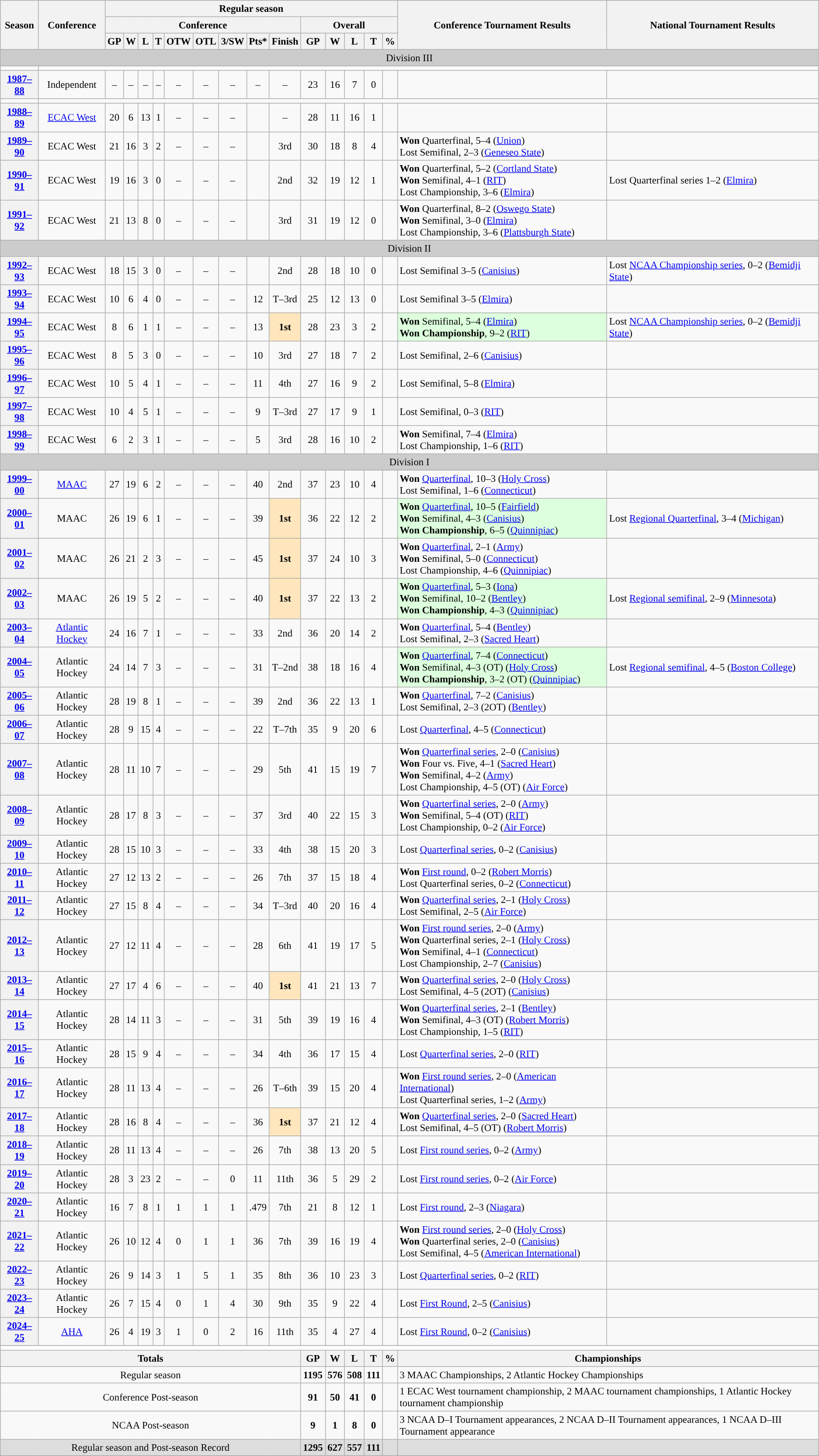<table class="wikitable" style="text-align: center; font-size: 95%">
<tr>
<th rowspan="3">Season</th>
<th rowspan="3">Conference</th>
<th colspan="14">Regular season</th>
<th rowspan="3">Conference Tournament Results</th>
<th rowspan="3">National Tournament Results</th>
</tr>
<tr>
<th colspan="9">Conference</th>
<th colspan="5">Overall</th>
</tr>
<tr>
<th>GP</th>
<th>W</th>
<th>L</th>
<th>T</th>
<th>OTW</th>
<th>OTL</th>
<th>3/SW</th>
<th>Pts*</th>
<th>Finish</th>
<th>GP</th>
<th>W</th>
<th>L</th>
<th>T</th>
<th>%</th>
</tr>
<tr>
<td style="background:#cccccc;" colspan="18">Division III</td>
</tr>
<tr>
<td><a href='#'></a> </td>
</tr>
<tr>
<th><a href='#'>1987–88</a></th>
<td>Independent</td>
<td>–</td>
<td>–</td>
<td>–</td>
<td>–</td>
<td>–</td>
<td>–</td>
<td>–</td>
<td>–</td>
<td>–</td>
<td>23</td>
<td>16</td>
<td>7</td>
<td>0</td>
<td></td>
<td align="left"></td>
<td align="left"></td>
</tr>
<tr>
<td><a href='#'></a> </td>
</tr>
<tr>
<th><a href='#'>1988–89</a></th>
<td><a href='#'>ECAC West</a></td>
<td>20</td>
<td>6</td>
<td>13</td>
<td>1</td>
<td>–</td>
<td>–</td>
<td>–</td>
<td></td>
<td>–</td>
<td>28</td>
<td>11</td>
<td>16</td>
<td>1</td>
<td></td>
<td align="left"></td>
<td align="left"></td>
</tr>
<tr>
<th><a href='#'>1989–90</a></th>
<td>ECAC West</td>
<td>21</td>
<td>16</td>
<td>3</td>
<td>2</td>
<td>–</td>
<td>–</td>
<td>–</td>
<td></td>
<td>3rd</td>
<td>30</td>
<td>18</td>
<td>8</td>
<td>4</td>
<td></td>
<td align="left"><strong>Won</strong> Quarterfinal, 5–4 (<a href='#'>Union</a>)<br>Lost Semifinal, 2–3 (<a href='#'>Geneseo State</a>)</td>
<td align="left"></td>
</tr>
<tr>
<th><a href='#'>1990–91</a></th>
<td>ECAC West</td>
<td>19</td>
<td>16</td>
<td>3</td>
<td>0</td>
<td>–</td>
<td>–</td>
<td>–</td>
<td></td>
<td>2nd</td>
<td>32</td>
<td>19</td>
<td>12</td>
<td>1</td>
<td></td>
<td align="left"><strong>Won</strong> Quarterfinal, 5–2 (<a href='#'>Cortland State</a>)<br><strong>Won</strong> Semifinal, 4–1 (<a href='#'>RIT</a>)<br>Lost Championship, 3–6 (<a href='#'>Elmira</a>)</td>
<td align="left">Lost Quarterfinal series 1–2 (<a href='#'>Elmira</a>)</td>
</tr>
<tr>
<th><a href='#'>1991–92</a></th>
<td>ECAC West</td>
<td>21</td>
<td>13</td>
<td>8</td>
<td>0</td>
<td>–</td>
<td>–</td>
<td>–</td>
<td></td>
<td>3rd</td>
<td>31</td>
<td>19</td>
<td>12</td>
<td>0</td>
<td></td>
<td align="left"><strong>Won</strong> Quarterfinal, 8–2 (<a href='#'>Oswego State</a>)<br><strong>Won</strong> Semifinal, 3–0 (<a href='#'>Elmira</a>)<br>Lost Championship, 3–6 (<a href='#'>Plattsburgh State</a>)</td>
<td align="left"></td>
</tr>
<tr>
<td style="background:#cccccc;" colspan="18">Division II</td>
</tr>
<tr>
<th><a href='#'>1992–93</a></th>
<td>ECAC West</td>
<td>18</td>
<td>15</td>
<td>3</td>
<td>0</td>
<td>–</td>
<td>–</td>
<td>–</td>
<td></td>
<td>2nd</td>
<td>28</td>
<td>18</td>
<td>10</td>
<td>0</td>
<td></td>
<td align="left">Lost Semifinal 3–5 (<a href='#'>Canisius</a>)</td>
<td align="left">Lost <a href='#'>NCAA Championship series</a>, 0–2 (<a href='#'>Bemidji State</a>)</td>
</tr>
<tr>
<th><a href='#'>1993–94</a></th>
<td>ECAC West</td>
<td>10</td>
<td>6</td>
<td>4</td>
<td>0</td>
<td>–</td>
<td>–</td>
<td>–</td>
<td>12</td>
<td>T–3rd</td>
<td>25</td>
<td>12</td>
<td>13</td>
<td>0</td>
<td></td>
<td align="left">Lost Semifinal 3–5 (<a href='#'>Elmira</a>)</td>
<td align="left"></td>
</tr>
<tr>
<th><a href='#'>1994–95</a></th>
<td>ECAC West</td>
<td>8</td>
<td>6</td>
<td>1</td>
<td>1</td>
<td>–</td>
<td>–</td>
<td>–</td>
<td>13</td>
<td style="background: #FFE6BD;"><strong>1st</strong></td>
<td>28</td>
<td>23</td>
<td>3</td>
<td>2</td>
<td></td>
<td style="background: #ddffdd;" align="left"><strong>Won</strong> Semifinal, 5–4 (<a href='#'>Elmira</a>)<br><strong>Won Championship</strong>, 9–2 (<a href='#'>RIT</a>)</td>
<td align="left">Lost <a href='#'>NCAA Championship series</a>, 0–2 (<a href='#'>Bemidji State</a>)</td>
</tr>
<tr>
<th><a href='#'>1995–96</a></th>
<td>ECAC West</td>
<td>8</td>
<td>5</td>
<td>3</td>
<td>0</td>
<td>–</td>
<td>–</td>
<td>–</td>
<td>10</td>
<td>3rd</td>
<td>27</td>
<td>18</td>
<td>7</td>
<td>2</td>
<td></td>
<td align="left">Lost Semifinal, 2–6 (<a href='#'>Canisius</a>)</td>
<td align="left"></td>
</tr>
<tr>
<th><a href='#'>1996–97</a></th>
<td>ECAC West</td>
<td>10</td>
<td>5</td>
<td>4</td>
<td>1</td>
<td>–</td>
<td>–</td>
<td>–</td>
<td>11</td>
<td>4th</td>
<td>27</td>
<td>16</td>
<td>9</td>
<td>2</td>
<td></td>
<td align="left">Lost Semifinal, 5–8 (<a href='#'>Elmira</a>)</td>
<td align="left"></td>
</tr>
<tr>
<th><a href='#'>1997–98</a></th>
<td>ECAC West</td>
<td>10</td>
<td>4</td>
<td>5</td>
<td>1</td>
<td>–</td>
<td>–</td>
<td>–</td>
<td>9</td>
<td>T–3rd</td>
<td>27</td>
<td>17</td>
<td>9</td>
<td>1</td>
<td></td>
<td align="left">Lost Semifinal, 0–3 (<a href='#'>RIT</a>)</td>
<td align="left"></td>
</tr>
<tr>
<th><a href='#'>1998–99</a></th>
<td>ECAC West</td>
<td>6</td>
<td>2</td>
<td>3</td>
<td>1</td>
<td>–</td>
<td>–</td>
<td>–</td>
<td>5</td>
<td>3rd</td>
<td>28</td>
<td>16</td>
<td>10</td>
<td>2</td>
<td></td>
<td align="left"><strong>Won</strong> Semifinal, 7–4 (<a href='#'>Elmira</a>)<br>Lost Championship, 1–6 (<a href='#'>RIT</a>)</td>
<td align="left"></td>
</tr>
<tr>
<td style="background:#cccccc;" colspan="18">Division I</td>
</tr>
<tr>
<th><a href='#'>1999–00</a></th>
<td><a href='#'>MAAC</a></td>
<td>27</td>
<td>19</td>
<td>6</td>
<td>2</td>
<td>–</td>
<td>–</td>
<td>–</td>
<td>40</td>
<td>2nd</td>
<td>37</td>
<td>23</td>
<td>10</td>
<td>4</td>
<td></td>
<td align="left"><strong>Won</strong> <a href='#'>Quarterfinal</a>, 10–3 (<a href='#'>Holy Cross</a>)<br>Lost Semifinal, 1–6 (<a href='#'>Connecticut</a>)</td>
<td align="left"></td>
</tr>
<tr>
<th><a href='#'>2000–01</a></th>
<td>MAAC</td>
<td>26</td>
<td>19</td>
<td>6</td>
<td>1</td>
<td>–</td>
<td>–</td>
<td>–</td>
<td>39</td>
<td style="background: #FFE6BD;"><strong>1st</strong></td>
<td>36</td>
<td>22</td>
<td>12</td>
<td>2</td>
<td></td>
<td style="background: #ddffdd;" align="left"><strong>Won</strong> <a href='#'>Quarterfinal</a>, 10–5 (<a href='#'>Fairfield</a>)<br><strong>Won</strong> Semifinal, 4–3 (<a href='#'>Canisius</a>)<br><strong>Won Championship</strong>, 6–5 (<a href='#'>Quinnipiac</a>)</td>
<td align="left">Lost <a href='#'>Regional Quarterfinal</a>, 3–4 (<a href='#'>Michigan</a>)</td>
</tr>
<tr>
<th><a href='#'>2001–02</a></th>
<td>MAAC</td>
<td>26</td>
<td>21</td>
<td>2</td>
<td>3</td>
<td>–</td>
<td>–</td>
<td>–</td>
<td>45</td>
<td style="background: #FFE6BD;"><strong>1st</strong></td>
<td>37</td>
<td>24</td>
<td>10</td>
<td>3</td>
<td></td>
<td align="left"><strong>Won</strong> <a href='#'>Quarterfinal</a>, 2–1 (<a href='#'>Army</a>)<br><strong>Won</strong> Semifinal, 5–0 (<a href='#'>Connecticut</a>)<br>Lost Championship, 4–6 (<a href='#'>Quinnipiac</a>)</td>
<td align="left"></td>
</tr>
<tr>
<th><a href='#'>2002–03</a></th>
<td>MAAC</td>
<td>26</td>
<td>19</td>
<td>5</td>
<td>2</td>
<td>–</td>
<td>–</td>
<td>–</td>
<td>40</td>
<td style="background: #FFE6BD;"><strong>1st</strong></td>
<td>37</td>
<td>22</td>
<td>13</td>
<td>2</td>
<td></td>
<td style="background: #ddffdd;" align="left"><strong>Won</strong> <a href='#'>Quarterfinal</a>, 5–3 (<a href='#'>Iona</a>)<br><strong>Won</strong> Semifinal, 10–2 (<a href='#'>Bentley</a>)<br><strong>Won Championship</strong>, 4–3 (<a href='#'>Quinnipiac</a>)</td>
<td align="left">Lost <a href='#'>Regional semifinal</a>, 2–9 (<a href='#'>Minnesota</a>)</td>
</tr>
<tr>
<th><a href='#'>2003–04</a></th>
<td><a href='#'>Atlantic Hockey</a></td>
<td>24</td>
<td>16</td>
<td>7</td>
<td>1</td>
<td>–</td>
<td>–</td>
<td>–</td>
<td>33</td>
<td>2nd</td>
<td>36</td>
<td>20</td>
<td>14</td>
<td>2</td>
<td></td>
<td align="left"><strong>Won</strong> <a href='#'>Quarterfinal</a>, 5–4 (<a href='#'>Bentley</a>)<br>Lost Semifinal, 2–3 (<a href='#'>Sacred Heart</a>)</td>
<td align="left"></td>
</tr>
<tr>
<th><a href='#'>2004–05</a></th>
<td>Atlantic Hockey</td>
<td>24</td>
<td>14</td>
<td>7</td>
<td>3</td>
<td>–</td>
<td>–</td>
<td>–</td>
<td>31</td>
<td>T–2nd</td>
<td>38</td>
<td>18</td>
<td>16</td>
<td>4</td>
<td></td>
<td style="background: #ddffdd;" align="left"><strong>Won</strong> <a href='#'>Quarterfinal</a>, 7–4 (<a href='#'>Connecticut</a>)<br><strong>Won</strong> Semifinal, 4–3 (OT) (<a href='#'>Holy Cross</a>)<br><strong>Won Championship</strong>, 3–2 (OT) (<a href='#'>Quinnipiac</a>)</td>
<td align="left">Lost <a href='#'>Regional semifinal</a>, 4–5 (<a href='#'>Boston College</a>)</td>
</tr>
<tr>
<th><a href='#'>2005–06</a></th>
<td>Atlantic Hockey</td>
<td>28</td>
<td>19</td>
<td>8</td>
<td>1</td>
<td>–</td>
<td>–</td>
<td>–</td>
<td>39</td>
<td>2nd</td>
<td>36</td>
<td>22</td>
<td>13</td>
<td>1</td>
<td></td>
<td align="left"><strong>Won</strong> <a href='#'>Quarterfinal</a>, 7–2 (<a href='#'>Canisius</a>)<br>Lost Semifinal, 2–3 (2OT) (<a href='#'>Bentley</a>)</td>
<td align="left"></td>
</tr>
<tr>
<th><a href='#'>2006–07</a></th>
<td>Atlantic Hockey</td>
<td>28</td>
<td>9</td>
<td>15</td>
<td>4</td>
<td>–</td>
<td>–</td>
<td>–</td>
<td>22</td>
<td>T–7th</td>
<td>35</td>
<td>9</td>
<td>20</td>
<td>6</td>
<td></td>
<td align="left">Lost <a href='#'>Quarterfinal</a>, 4–5 (<a href='#'>Connecticut</a>)</td>
<td align="left"></td>
</tr>
<tr>
<th><a href='#'>2007–08</a></th>
<td>Atlantic Hockey</td>
<td>28</td>
<td>11</td>
<td>10</td>
<td>7</td>
<td>–</td>
<td>–</td>
<td>–</td>
<td>29</td>
<td>5th</td>
<td>41</td>
<td>15</td>
<td>19</td>
<td>7</td>
<td></td>
<td align="left"><strong>Won</strong> <a href='#'>Quarterfinal series</a>, 2–0 (<a href='#'>Canisius</a>)<br><strong>Won</strong> Four vs. Five, 4–1 (<a href='#'>Sacred Heart</a>)<br><strong>Won</strong> Semifinal, 4–2 (<a href='#'>Army</a>)<br>Lost Championship, 4–5 (OT) (<a href='#'>Air Force</a>)</td>
<td align="left"></td>
</tr>
<tr>
<th><a href='#'>2008–09</a></th>
<td>Atlantic Hockey</td>
<td>28</td>
<td>17</td>
<td>8</td>
<td>3</td>
<td>–</td>
<td>–</td>
<td>–</td>
<td>37</td>
<td>3rd</td>
<td>40</td>
<td>22</td>
<td>15</td>
<td>3</td>
<td></td>
<td align="left"><strong>Won</strong> <a href='#'>Quarterfinal series</a>, 2–0 (<a href='#'>Army</a>)<br><strong>Won</strong> Semifinal, 5–4 (OT) (<a href='#'>RIT</a>)<br>Lost Championship, 0–2 (<a href='#'>Air Force</a>)</td>
<td align="left"></td>
</tr>
<tr>
<th><a href='#'>2009–10</a></th>
<td>Atlantic Hockey</td>
<td>28</td>
<td>15</td>
<td>10</td>
<td>3</td>
<td>–</td>
<td>–</td>
<td>–</td>
<td>33</td>
<td>4th</td>
<td>38</td>
<td>15</td>
<td>20</td>
<td>3</td>
<td></td>
<td align="left">Lost <a href='#'>Quarterfinal series</a>, 0–2 (<a href='#'>Canisius</a>)</td>
<td align="left"></td>
</tr>
<tr>
<th><a href='#'>2010–11</a></th>
<td>Atlantic Hockey</td>
<td>27</td>
<td>12</td>
<td>13</td>
<td>2</td>
<td>–</td>
<td>–</td>
<td>–</td>
<td>26</td>
<td>7th</td>
<td>37</td>
<td>15</td>
<td>18</td>
<td>4</td>
<td></td>
<td align="left"><strong>Won</strong> <a href='#'>First round</a>, 0–2 (<a href='#'>Robert Morris</a>)<br>Lost Quarterfinal series, 0–2 (<a href='#'>Connecticut</a>)</td>
<td align="left"></td>
</tr>
<tr>
<th><a href='#'>2011–12</a></th>
<td>Atlantic Hockey</td>
<td>27</td>
<td>15</td>
<td>8</td>
<td>4</td>
<td>–</td>
<td>–</td>
<td>–</td>
<td>34</td>
<td>T–3rd</td>
<td>40</td>
<td>20</td>
<td>16</td>
<td>4</td>
<td></td>
<td align="left"><strong>Won</strong> <a href='#'>Quarterfinal series</a>, 2–1 (<a href='#'>Holy Cross</a>)<br>Lost Semifinal, 2–5 (<a href='#'>Air Force</a>)</td>
<td align="left"></td>
</tr>
<tr>
<th><a href='#'>2012–13</a></th>
<td>Atlantic Hockey</td>
<td>27</td>
<td>12</td>
<td>11</td>
<td>4</td>
<td>–</td>
<td>–</td>
<td>–</td>
<td>28</td>
<td>6th</td>
<td>41</td>
<td>19</td>
<td>17</td>
<td>5</td>
<td></td>
<td align="left"><strong>Won</strong> <a href='#'>First round series</a>, 2–0 (<a href='#'>Army</a>)<br><strong>Won</strong> Quarterfinal series, 2–1 (<a href='#'>Holy Cross</a>)<br><strong>Won</strong> Semifinal, 4–1 (<a href='#'>Connecticut</a>)<br>Lost Championship, 2–7 (<a href='#'>Canisius</a>)</td>
<td align="left"></td>
</tr>
<tr>
<th><a href='#'>2013–14</a></th>
<td>Atlantic Hockey</td>
<td>27</td>
<td>17</td>
<td>4</td>
<td>6</td>
<td>–</td>
<td>–</td>
<td>–</td>
<td>40</td>
<td style="background: #FFE6BD;"><strong>1st</strong></td>
<td>41</td>
<td>21</td>
<td>13</td>
<td>7</td>
<td></td>
<td align="left"><strong>Won</strong> <a href='#'>Quarterfinal series</a>, 2–0 (<a href='#'>Holy Cross</a>)<br>Lost Semifinal, 4–5 (2OT) (<a href='#'>Canisius</a>)</td>
<td align="left"></td>
</tr>
<tr>
<th><a href='#'>2014–15</a></th>
<td>Atlantic Hockey</td>
<td>28</td>
<td>14</td>
<td>11</td>
<td>3</td>
<td>–</td>
<td>–</td>
<td>–</td>
<td>31</td>
<td>5th</td>
<td>39</td>
<td>19</td>
<td>16</td>
<td>4</td>
<td></td>
<td align="left"><strong>Won</strong> <a href='#'>Quarterfinal series</a>, 2–1 (<a href='#'>Bentley</a>)<br><strong>Won</strong> Semifinal, 4–3 (OT) (<a href='#'>Robert Morris</a>)<br>Lost Championship, 1–5 (<a href='#'>RIT</a>)</td>
<td align="left"></td>
</tr>
<tr>
<th><a href='#'>2015–16</a></th>
<td>Atlantic Hockey</td>
<td>28</td>
<td>15</td>
<td>9</td>
<td>4</td>
<td>–</td>
<td>–</td>
<td>–</td>
<td>34</td>
<td>4th</td>
<td>36</td>
<td>17</td>
<td>15</td>
<td>4</td>
<td></td>
<td align="left">Lost <a href='#'>Quarterfinal series</a>, 2–0 (<a href='#'>RIT</a>)</td>
<td align="left"></td>
</tr>
<tr>
<th><a href='#'>2016–17</a></th>
<td>Atlantic Hockey</td>
<td>28</td>
<td>11</td>
<td>13</td>
<td>4</td>
<td>–</td>
<td>–</td>
<td>–</td>
<td>26</td>
<td>T–6th</td>
<td>39</td>
<td>15</td>
<td>20</td>
<td>4</td>
<td></td>
<td align="left"><strong>Won</strong> <a href='#'>First round series</a>, 2–0 (<a href='#'>American International</a>)<br>Lost Quarterfinal series, 1–2 (<a href='#'>Army</a>)</td>
<td align="left"></td>
</tr>
<tr>
<th><a href='#'>2017–18</a></th>
<td>Atlantic Hockey</td>
<td>28</td>
<td>16</td>
<td>8</td>
<td>4</td>
<td>–</td>
<td>–</td>
<td>–</td>
<td>36</td>
<td style="background: #FFE6BD;"><strong>1st</strong></td>
<td>37</td>
<td>21</td>
<td>12</td>
<td>4</td>
<td></td>
<td align="left"><strong>Won</strong> <a href='#'>Quarterfinal series</a>, 2–0 (<a href='#'>Sacred Heart</a>)<br>Lost Semifinal, 4–5 (OT) (<a href='#'>Robert Morris</a>)</td>
<td align="left"></td>
</tr>
<tr>
<th><a href='#'>2018–19</a></th>
<td>Atlantic Hockey</td>
<td>28</td>
<td>11</td>
<td>13</td>
<td>4</td>
<td>–</td>
<td>–</td>
<td>–</td>
<td>26</td>
<td>7th</td>
<td>38</td>
<td>13</td>
<td>20</td>
<td>5</td>
<td></td>
<td align="left">Lost <a href='#'>First round series</a>, 0–2 (<a href='#'>Army</a>)</td>
<td align="left"></td>
</tr>
<tr>
<th><a href='#'>2019–20</a></th>
<td>Atlantic Hockey</td>
<td>28</td>
<td>3</td>
<td>23</td>
<td>2</td>
<td>–</td>
<td>–</td>
<td>0</td>
<td>11</td>
<td>11th</td>
<td>36</td>
<td>5</td>
<td>29</td>
<td>2</td>
<td></td>
<td align="left">Lost <a href='#'>First round series</a>, 0–2 (<a href='#'>Air Force</a>)</td>
<td align="left"></td>
</tr>
<tr>
<th><a href='#'>2020–21</a></th>
<td>Atlantic Hockey</td>
<td>16</td>
<td>7</td>
<td>8</td>
<td>1</td>
<td>1</td>
<td>1</td>
<td>1</td>
<td>.479</td>
<td>7th</td>
<td>21</td>
<td>8</td>
<td>12</td>
<td>1</td>
<td></td>
<td align="left">Lost <a href='#'>First round</a>, 2–3 (<a href='#'>Niagara</a>)</td>
<td align="left"></td>
</tr>
<tr>
<th><a href='#'>2021–22</a></th>
<td>Atlantic Hockey</td>
<td>26</td>
<td>10</td>
<td>12</td>
<td>4</td>
<td>0</td>
<td>1</td>
<td>1</td>
<td>36</td>
<td>7th</td>
<td>39</td>
<td>16</td>
<td>19</td>
<td>4</td>
<td></td>
<td align="left"><strong>Won</strong> <a href='#'>First round series</a>, 2–0 (<a href='#'>Holy Cross</a>)<br><strong>Won</strong> Quarterfinal series, 2–0 (<a href='#'>Canisius</a>)<br>Lost Semifinal, 4–5 (<a href='#'>American International</a>)</td>
<td align="left"></td>
</tr>
<tr>
<th><a href='#'>2022–23</a></th>
<td>Atlantic Hockey</td>
<td>26</td>
<td>9</td>
<td>14</td>
<td>3</td>
<td>1</td>
<td>5</td>
<td>1</td>
<td>35</td>
<td>8th</td>
<td>36</td>
<td>10</td>
<td>23</td>
<td>3</td>
<td></td>
<td align="left">Lost <a href='#'>Quarterfinal series</a>, 0–2 (<a href='#'>RIT</a>)</td>
<td align="left"></td>
</tr>
<tr>
<th><a href='#'>2023–24</a></th>
<td>Atlantic Hockey</td>
<td>26</td>
<td>7</td>
<td>15</td>
<td>4</td>
<td>0</td>
<td>1</td>
<td>4</td>
<td>30</td>
<td>9th</td>
<td>35</td>
<td>9</td>
<td>22</td>
<td>4</td>
<td></td>
<td align="left">Lost <a href='#'>First Round</a>, 2–5 (<a href='#'>Canisius</a>)</td>
<td align="left"></td>
</tr>
<tr>
<th><a href='#'>2024–25</a></th>
<td><a href='#'>AHA</a></td>
<td>26</td>
<td>4</td>
<td>19</td>
<td>3</td>
<td>1</td>
<td>0</td>
<td>2</td>
<td>16</td>
<td>11th</td>
<td>35</td>
<td>4</td>
<td>27</td>
<td>4</td>
<td></td>
<td align="left">Lost <a href='#'>First Round</a>, 0–2 (<a href='#'>Canisius</a>)</td>
<td align="left"></td>
</tr>
<tr>
</tr>
<tr ->
</tr>
<tr>
<td colspan="18" style="background:#fff;"></td>
</tr>
<tr>
<th colspan="11">Totals</th>
<th>GP</th>
<th>W</th>
<th>L</th>
<th>T</th>
<th>%</th>
<th colspan="2">Championships</th>
</tr>
<tr>
<td colspan="11">Regular season</td>
<td><strong>1195</strong></td>
<td><strong>576</strong></td>
<td><strong>508</strong></td>
<td><strong>111</strong></td>
<td><strong></strong></td>
<td colspan="2" align="left">3 MAAC Championships, 2 Atlantic Hockey Championships</td>
</tr>
<tr>
<td colspan="11">Conference Post-season</td>
<td><strong>91</strong></td>
<td><strong>50</strong></td>
<td><strong>41</strong></td>
<td><strong>0</strong></td>
<td><strong></strong></td>
<td colspan="2" align="left">1 ECAC West tournament championship, 2 MAAC tournament championships, 1 Atlantic Hockey tournament championship</td>
</tr>
<tr>
<td colspan="11">NCAA Post-season</td>
<td><strong>9</strong></td>
<td><strong>1</strong></td>
<td><strong>8</strong></td>
<td><strong>0</strong></td>
<td><strong></strong></td>
<td colspan="2" align="left">3 NCAA D–I Tournament appearances, 2 NCAA D–II Tournament appearances, 1 NCAA D–III Tournament appearance</td>
</tr>
<tr bgcolor=dddddd>
<td colspan="11">Regular season and Post-season Record</td>
<td><strong>1295</strong></td>
<td><strong>627</strong></td>
<td><strong>557</strong></td>
<td><strong>111</strong></td>
<td><strong></strong></td>
<td colspan="2" align="left"></td>
</tr>
</table>
